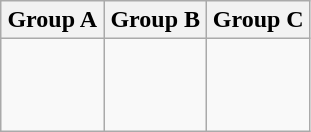<table class="wikitable">
<tr>
<th width=33%>Group A</th>
<th width=33%>Group B</th>
<th width=33%>Group C</th>
</tr>
<tr>
<td><br><br>
<br>
</td>
<td><br><br>
<br>
</td>
<td><br><br>
<br>
</td>
</tr>
</table>
